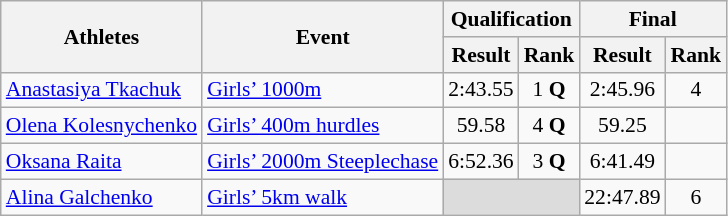<table class="wikitable" border="1" style="font-size:90%">
<tr>
<th rowspan=2>Athletes</th>
<th rowspan=2>Event</th>
<th colspan=2>Qualification</th>
<th colspan=2>Final</th>
</tr>
<tr>
<th>Result</th>
<th>Rank</th>
<th>Result</th>
<th>Rank</th>
</tr>
<tr>
<td><a href='#'>Anastasiya Tkachuk</a></td>
<td><a href='#'>Girls’ 1000m</a></td>
<td align=center>2:43.55</td>
<td align=center>1 <strong>Q</strong></td>
<td align=center>2:45.96</td>
<td align=center>4</td>
</tr>
<tr>
<td><a href='#'>Olena Kolesnychenko</a></td>
<td><a href='#'>Girls’ 400m hurdles</a></td>
<td align=center>59.58</td>
<td align=center>4 <strong>Q</strong></td>
<td align=center>59.25</td>
<td align=center></td>
</tr>
<tr>
<td><a href='#'>Oksana Raita</a></td>
<td><a href='#'>Girls’ 2000m Steeplechase</a></td>
<td align=center>6:52.36</td>
<td align=center>3 <strong>Q</strong></td>
<td align=center>6:41.49</td>
<td align=center></td>
</tr>
<tr>
<td><a href='#'>Alina Galchenko</a></td>
<td><a href='#'>Girls’ 5km walk</a></td>
<td colspan=2 bgcolor=#DCDCDC></td>
<td align=center>22:47.89</td>
<td align=center>6</td>
</tr>
</table>
